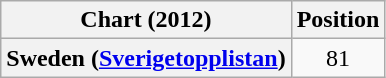<table class="wikitable plainrowheaders">
<tr>
<th scope="col">Chart (2012)</th>
<th scope="col">Position</th>
</tr>
<tr>
<th scope="row">Sweden (<a href='#'>Sverigetopplistan</a>)</th>
<td style="text-align:center;">81</td>
</tr>
</table>
